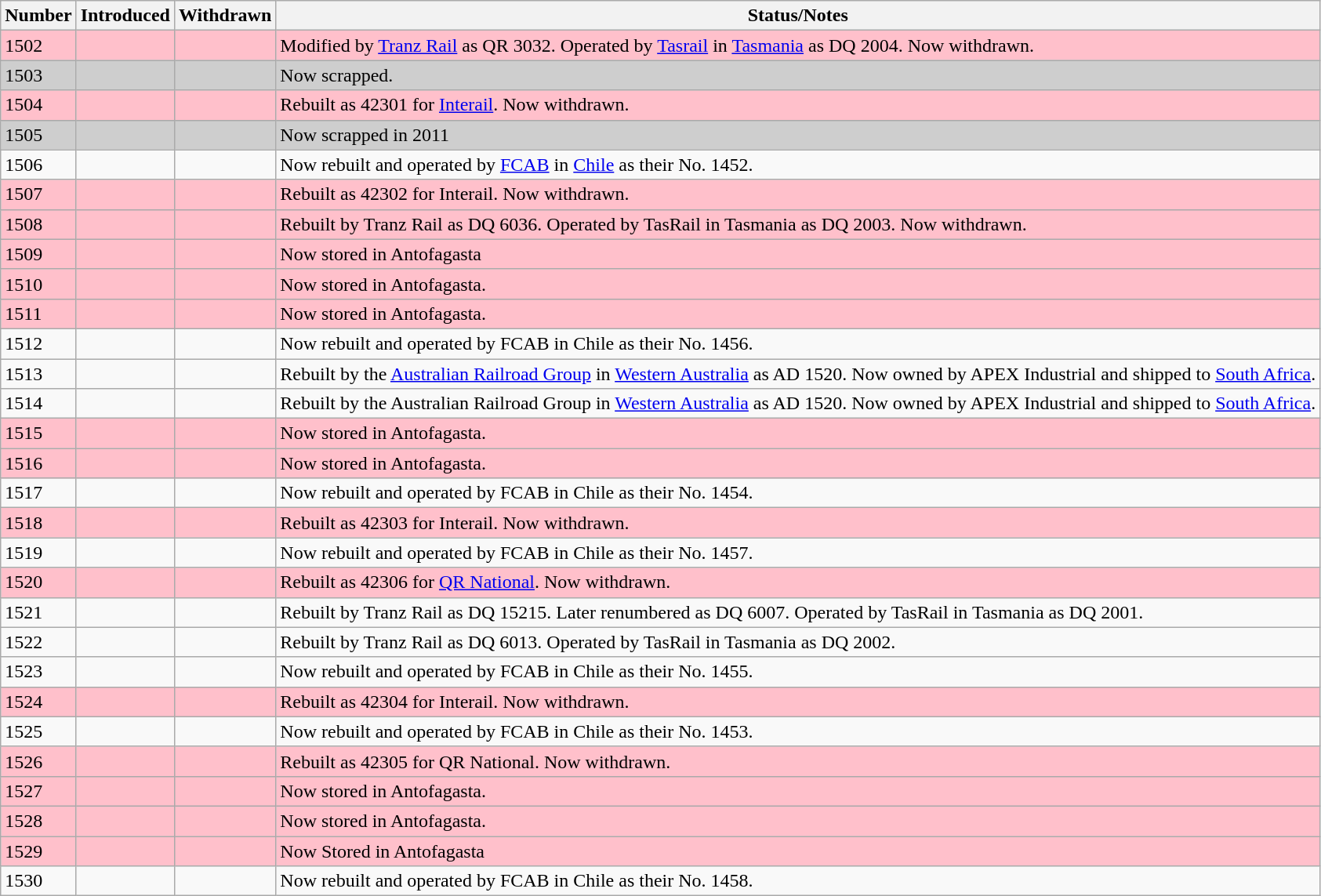<table class="sortable wikitable" border="1">
<tr>
<th>Number</th>
<th>Introduced</th>
<th>Withdrawn</th>
<th>Status/Notes</th>
</tr>
<tr style="background:#ffc0cb;">
<td>1502</td>
<td></td>
<td></td>
<td>Modified by <a href='#'>Tranz Rail</a> as QR 3032. Operated by <a href='#'>Tasrail</a> in <a href='#'>Tasmania</a> as DQ 2004. Now withdrawn.</td>
</tr>
<tr style="background:#cecece;">
<td>1503</td>
<td></td>
<td></td>
<td>Now scrapped.</td>
</tr>
<tr style="background:#ffc0cb;">
<td>1504</td>
<td></td>
<td></td>
<td>Rebuilt as 42301 for <a href='#'>Interail</a>. Now withdrawn.</td>
</tr>
<tr style="background:#cecece;">
<td>1505</td>
<td></td>
<td></td>
<td>Now scrapped in 2011</td>
</tr>
<tr>
<td>1506</td>
<td></td>
<td></td>
<td>Now rebuilt and operated by <a href='#'>FCAB</a> in <a href='#'>Chile</a> as their No. 1452.</td>
</tr>
<tr style="background:#ffc0cb;">
<td>1507</td>
<td></td>
<td></td>
<td>Rebuilt as 42302 for Interail. Now withdrawn.</td>
</tr>
<tr style="background:#ffc0cb;">
<td>1508</td>
<td></td>
<td></td>
<td>Rebuilt by Tranz Rail as DQ 6036. Operated by TasRail in Tasmania as DQ 2003. Now withdrawn.</td>
</tr>
<tr style="background:#ffc0cb;">
<td>1509</td>
<td></td>
<td></td>
<td>Now stored in Antofagasta</td>
</tr>
<tr style="background:#ffc0cb;">
<td>1510</td>
<td></td>
<td></td>
<td>Now stored in Antofagasta.</td>
</tr>
<tr style="background:#ffc0cb;">
<td>1511</td>
<td></td>
<td></td>
<td>Now stored in Antofagasta.</td>
</tr>
<tr>
<td>1512</td>
<td></td>
<td></td>
<td>Now rebuilt and operated by FCAB in Chile as their No. 1456.</td>
</tr>
<tr>
<td>1513</td>
<td></td>
<td></td>
<td>Rebuilt by the <a href='#'>Australian Railroad Group</a> in <a href='#'>Western Australia</a> as AD 1520. Now owned by APEX Industrial and shipped to <a href='#'>South Africa</a>.</td>
</tr>
<tr>
<td>1514</td>
<td></td>
<td></td>
<td>Rebuilt by the Australian Railroad Group in <a href='#'>Western Australia</a> as AD 1520. Now owned by APEX Industrial and shipped to <a href='#'>South Africa</a>.</td>
</tr>
<tr style="background:#ffc0cb;">
<td>1515</td>
<td></td>
<td></td>
<td>Now stored in Antofagasta.</td>
</tr>
<tr style="background:#ffc0cb;">
<td>1516</td>
<td></td>
<td></td>
<td>Now stored in Antofagasta.</td>
</tr>
<tr>
<td>1517</td>
<td></td>
<td></td>
<td>Now rebuilt and operated by FCAB in Chile as their No. 1454.</td>
</tr>
<tr style="background:#ffc0cb;">
<td>1518</td>
<td></td>
<td></td>
<td>Rebuilt as 42303 for Interail. Now withdrawn.</td>
</tr>
<tr>
<td>1519</td>
<td></td>
<td></td>
<td>Now rebuilt and operated by FCAB in Chile as their No. 1457.</td>
</tr>
<tr style="background:#ffc0cb;">
<td>1520</td>
<td></td>
<td></td>
<td>Rebuilt as 42306 for <a href='#'>QR National</a>. Now withdrawn.</td>
</tr>
<tr>
<td>1521</td>
<td></td>
<td></td>
<td>Rebuilt by Tranz Rail as DQ 15215. Later renumbered as DQ 6007. Operated by TasRail in Tasmania as DQ 2001.</td>
</tr>
<tr>
<td>1522</td>
<td></td>
<td></td>
<td>Rebuilt by Tranz Rail as DQ 6013. Operated by TasRail in Tasmania as DQ 2002.</td>
</tr>
<tr>
<td>1523</td>
<td></td>
<td></td>
<td>Now rebuilt and operated by FCAB in Chile as their No. 1455.</td>
</tr>
<tr style="background:#ffc0cb;">
<td>1524</td>
<td></td>
<td></td>
<td>Rebuilt as 42304 for Interail. Now withdrawn.</td>
</tr>
<tr>
<td>1525</td>
<td></td>
<td></td>
<td>Now rebuilt and operated by FCAB in Chile as their No. 1453.</td>
</tr>
<tr style="background:#ffc0cb;">
<td>1526</td>
<td></td>
<td></td>
<td>Rebuilt as 42305 for QR National. Now withdrawn.</td>
</tr>
<tr style="background:#ffc0cb;">
<td>1527</td>
<td></td>
<td></td>
<td>Now stored in Antofagasta.</td>
</tr>
<tr style="background:#ffc0cb;">
<td>1528</td>
<td></td>
<td></td>
<td>Now stored in Antofagasta.</td>
</tr>
<tr style="background:#ffc0cb;">
<td>1529</td>
<td></td>
<td></td>
<td>Now Stored in Antofagasta</td>
</tr>
<tr>
<td>1530</td>
<td></td>
<td></td>
<td>Now rebuilt and operated by FCAB in Chile as their No. 1458.</td>
</tr>
</table>
